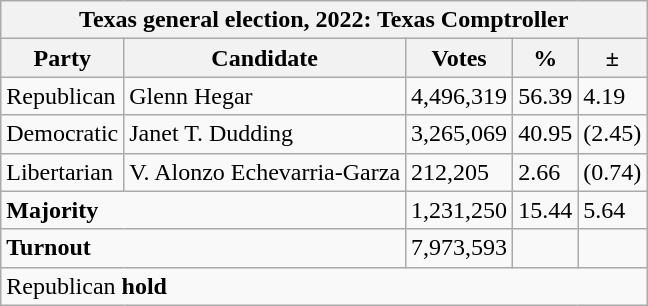<table class="wikitable">
<tr>
<th colspan="5">Texas general election, 2022: Texas Comptroller</th>
</tr>
<tr>
<th>Party</th>
<th>Candidate</th>
<th>Votes</th>
<th>%</th>
<th>±</th>
</tr>
<tr>
<td>Republican</td>
<td>Glenn Hegar</td>
<td>4,496,319</td>
<td>56.39</td>
<td>4.19</td>
</tr>
<tr>
<td>Democratic</td>
<td>Janet T. Dudding</td>
<td>3,265,069</td>
<td>40.95</td>
<td>(2.45)</td>
</tr>
<tr>
<td>Libertarian</td>
<td>V. Alonzo Echevarria-Garza</td>
<td>212,205</td>
<td>2.66</td>
<td>(0.74)</td>
</tr>
<tr>
<td colspan="2"><strong>Majority</strong></td>
<td>1,231,250</td>
<td>15.44</td>
<td>5.64</td>
</tr>
<tr>
<td colspan="2"><strong>Turnout</strong></td>
<td>7,973,593</td>
<td></td>
<td></td>
</tr>
<tr>
<td colspan="5">Republican <strong>hold</strong></td>
</tr>
</table>
